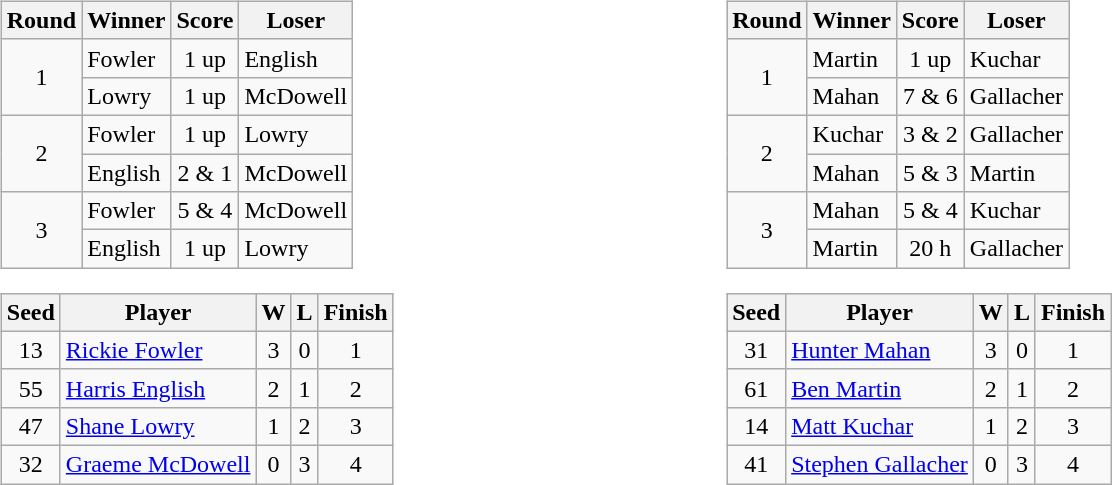<table style="width: 60em">
<tr>
<td><br><table class="wikitable">
<tr>
<th>Round</th>
<th>Winner</th>
<th>Score</th>
<th>Loser</th>
</tr>
<tr>
<td align=center rowspan=2>1</td>
<td>Fowler</td>
<td align=center>1 up</td>
<td>English</td>
</tr>
<tr>
<td>Lowry</td>
<td align=center>1 up</td>
<td>McDowell</td>
</tr>
<tr>
<td align=center rowspan=2>2</td>
<td>Fowler</td>
<td align=center>1 up</td>
<td>Lowry</td>
</tr>
<tr>
<td>English</td>
<td align=center>2 & 1</td>
<td>McDowell</td>
</tr>
<tr>
<td align=center rowspan=2>3</td>
<td>Fowler</td>
<td align=center>5 & 4</td>
<td>McDowell</td>
</tr>
<tr>
<td>English</td>
<td align=center>1 up</td>
<td>Lowry</td>
</tr>
</table>
<table class="wikitable" style="text-align:center">
<tr>
<th>Seed</th>
<th>Player</th>
<th>W</th>
<th>L</th>
<th>Finish</th>
</tr>
<tr>
<td>13</td>
<td align=left> <a href='#'>Rickie Fowler</a></td>
<td>3</td>
<td>0</td>
<td>1</td>
</tr>
<tr>
<td>55</td>
<td align=left> <a href='#'>Harris English</a></td>
<td>2</td>
<td>1</td>
<td>2</td>
</tr>
<tr>
<td>47</td>
<td align=left> <a href='#'>Shane Lowry</a></td>
<td>1</td>
<td>2</td>
<td>3</td>
</tr>
<tr>
<td>32</td>
<td align=left> <a href='#'>Graeme McDowell</a></td>
<td>0</td>
<td>3</td>
<td>4</td>
</tr>
</table>
</td>
<td><br><table class="wikitable">
<tr>
<th>Round</th>
<th>Winner</th>
<th>Score</th>
<th>Loser</th>
</tr>
<tr>
<td align=center rowspan=2>1</td>
<td>Martin</td>
<td align=center>1 up</td>
<td>Kuchar</td>
</tr>
<tr>
<td>Mahan</td>
<td align=center>7 & 6</td>
<td>Gallacher</td>
</tr>
<tr>
<td align=center rowspan=2>2</td>
<td>Kuchar</td>
<td align=center>3 & 2</td>
<td>Gallacher</td>
</tr>
<tr>
<td>Mahan</td>
<td align=center>5 & 3</td>
<td>Martin</td>
</tr>
<tr>
<td align=center rowspan=2>3</td>
<td>Mahan</td>
<td align=center>5 & 4</td>
<td>Kuchar</td>
</tr>
<tr>
<td>Martin</td>
<td align=center>20 h</td>
<td>Gallacher</td>
</tr>
</table>
<table class="wikitable" style="text-align:center">
<tr>
<th>Seed</th>
<th>Player</th>
<th>W</th>
<th>L</th>
<th>Finish</th>
</tr>
<tr>
<td>31</td>
<td align=left> <a href='#'>Hunter Mahan</a></td>
<td>3</td>
<td>0</td>
<td>1</td>
</tr>
<tr>
<td>61</td>
<td align=left> <a href='#'>Ben Martin</a></td>
<td>2</td>
<td>1</td>
<td>2</td>
</tr>
<tr>
<td>14</td>
<td align=left> <a href='#'>Matt Kuchar</a></td>
<td>1</td>
<td>2</td>
<td>3</td>
</tr>
<tr>
<td>41</td>
<td align=left> <a href='#'>Stephen Gallacher</a></td>
<td>0</td>
<td>3</td>
<td>4</td>
</tr>
</table>
</td>
</tr>
</table>
